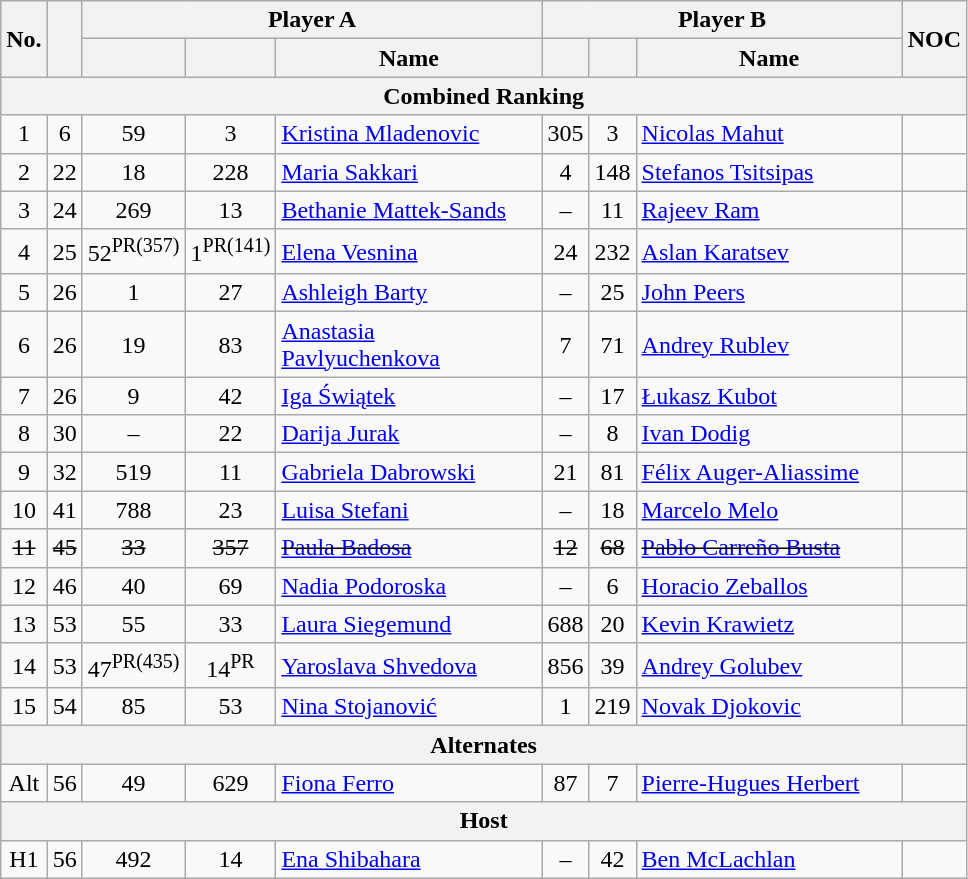<table class="sortable wikitable nowrap" style="text-align:center;">
<tr>
<th rowspan="2">No.</th>
<th rowspan="2"></th>
<th colspan="3">Player A</th>
<th colspan="3">Player B</th>
<th rowspan="2">NOC</th>
</tr>
<tr>
<th></th>
<th></th>
<th width=170>Name</th>
<th></th>
<th></th>
<th width=170>Name</th>
</tr>
<tr class="sortbottom">
<th colspan="9">Combined Ranking</th>
</tr>
<tr>
<td>1</td>
<td>6</td>
<td>59</td>
<td>3</td>
<td align="left"><a href='#'>Kristina Mladenovic</a></td>
<td>305</td>
<td>3</td>
<td align="left"><a href='#'>Nicolas Mahut</a></td>
<td align="left"></td>
</tr>
<tr>
<td>2</td>
<td>22</td>
<td>18</td>
<td>228</td>
<td align=left><a href='#'>Maria Sakkari</a></td>
<td>4</td>
<td>148</td>
<td align=left><a href='#'>Stefanos Tsitsipas</a></td>
<td align=left></td>
</tr>
<tr>
<td>3</td>
<td>24</td>
<td>269</td>
<td>13</td>
<td align="left"><a href='#'>Bethanie Mattek-Sands</a></td>
<td>–</td>
<td>11</td>
<td align="left"><a href='#'>Rajeev Ram</a></td>
<td align="left"></td>
</tr>
<tr>
<td>4</td>
<td>25</td>
<td>52<sup>PR(357)</sup></td>
<td>1<sup>PR(141)</sup></td>
<td align="left"><a href='#'>Elena Vesnina</a></td>
<td>24</td>
<td>232</td>
<td align="left"><a href='#'>Aslan Karatsev</a></td>
<td align="left"></td>
</tr>
<tr>
<td>5</td>
<td>26</td>
<td>1</td>
<td>27</td>
<td align="left"><a href='#'>Ashleigh Barty</a></td>
<td>–</td>
<td>25</td>
<td align="left"><a href='#'>John Peers</a></td>
<td align="left"></td>
</tr>
<tr>
<td>6</td>
<td>26</td>
<td>19</td>
<td>83</td>
<td align="left"><a href='#'>Anastasia Pavlyuchenkova</a></td>
<td>7</td>
<td>71</td>
<td align="left"><a href='#'>Andrey Rublev</a></td>
<td align="left"></td>
</tr>
<tr>
<td>7</td>
<td>26</td>
<td>9</td>
<td>42</td>
<td align="left"><a href='#'>Iga Świątek</a></td>
<td>–</td>
<td>17</td>
<td align="left"><a href='#'>Łukasz Kubot</a></td>
<td align="left"></td>
</tr>
<tr>
<td>8</td>
<td>30</td>
<td>–</td>
<td>22</td>
<td align="left"><a href='#'>Darija Jurak</a></td>
<td>–</td>
<td>8</td>
<td align="left"><a href='#'>Ivan Dodig</a></td>
<td align="left"></td>
</tr>
<tr>
<td>9</td>
<td>32</td>
<td>519</td>
<td>11</td>
<td align="left"><a href='#'>Gabriela Dabrowski</a></td>
<td>21</td>
<td>81</td>
<td align="left"><a href='#'>Félix Auger-Aliassime</a></td>
<td align="left"></td>
</tr>
<tr>
<td>10</td>
<td>41</td>
<td>788</td>
<td>23</td>
<td align="left"><a href='#'>Luisa Stefani</a></td>
<td>–</td>
<td>18</td>
<td align="left"><a href='#'>Marcelo Melo</a></td>
<td align="left"></td>
</tr>
<tr>
<td><s>11</s></td>
<td><s>45</s></td>
<td><s>33</s></td>
<td><s>357</s></td>
<td align="left"><s><a href='#'>Paula Badosa</a></s></td>
<td><s>12</s></td>
<td><s>68</s></td>
<td align="left"><s><a href='#'>Pablo Carreño Busta</a></s></td>
<td align="left"><s></s></td>
</tr>
<tr>
<td>12</td>
<td>46</td>
<td>40</td>
<td>69</td>
<td align="left"><a href='#'>Nadia Podoroska</a></td>
<td>–</td>
<td>6</td>
<td align="left"><a href='#'>Horacio Zeballos</a></td>
<td align="left"></td>
</tr>
<tr>
<td>13</td>
<td>53</td>
<td>55</td>
<td>33</td>
<td align="left"><a href='#'>Laura Siegemund</a></td>
<td>688</td>
<td>20</td>
<td align="left"><a href='#'>Kevin Krawietz</a></td>
<td align="left"></td>
</tr>
<tr>
<td>14</td>
<td>53</td>
<td>47<sup>PR(435)</sup></td>
<td>14<sup>PR</sup></td>
<td align="left"><a href='#'>Yaroslava Shvedova</a></td>
<td>856</td>
<td>39</td>
<td align="left"><a href='#'>Andrey Golubev</a></td>
<td align="left"></td>
</tr>
<tr>
<td>15</td>
<td>54</td>
<td>85</td>
<td>53</td>
<td align="left"><a href='#'>Nina Stojanović</a></td>
<td>1</td>
<td>219</td>
<td align="left"><a href='#'>Novak Djokovic</a></td>
<td align="left"></td>
</tr>
<tr class="sortbottom">
<th colspan="9">Alternates</th>
</tr>
<tr>
<td>Alt</td>
<td>56</td>
<td>49</td>
<td>629</td>
<td align="left"><a href='#'>Fiona Ferro</a></td>
<td>87</td>
<td>7</td>
<td align="left"><a href='#'>Pierre-Hugues Herbert</a></td>
<td align="left"></td>
</tr>
<tr class="sortbottom">
<th colspan="9">Host</th>
</tr>
<tr>
<td>H1</td>
<td>56</td>
<td>492</td>
<td>14</td>
<td align="left"><a href='#'>Ena Shibahara</a></td>
<td>–</td>
<td>42</td>
<td align="left"><a href='#'>Ben McLachlan</a></td>
<td align="left"></td>
</tr>
</table>
